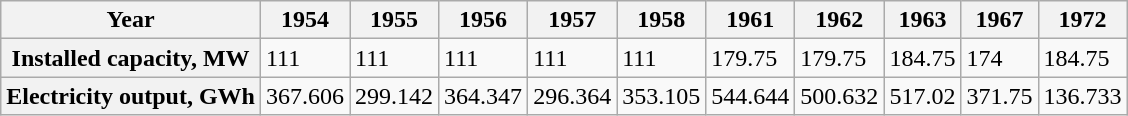<table class="wikitable">
<tr>
<th>Year</th>
<th>1954</th>
<th>1955</th>
<th>1956</th>
<th>1957</th>
<th>1958</th>
<th>1961</th>
<th>1962</th>
<th>1963</th>
<th>1967</th>
<th>1972</th>
</tr>
<tr>
<th>Installed  capacity, MW</th>
<td>111</td>
<td>111</td>
<td>111</td>
<td>111</td>
<td>111</td>
<td>179.75</td>
<td>179.75</td>
<td>184.75</td>
<td>174</td>
<td>184.75</td>
</tr>
<tr>
<th>Electricity  output, GWh</th>
<td>367.606</td>
<td>299.142</td>
<td>364.347</td>
<td>296.364</td>
<td>353.105</td>
<td>544.644</td>
<td>500.632</td>
<td>517.02</td>
<td>371.75</td>
<td>136.733</td>
</tr>
</table>
